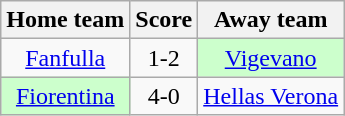<table class="wikitable" style="text-align: center">
<tr>
<th>Home team</th>
<th>Score</th>
<th>Away team</th>
</tr>
<tr>
<td><a href='#'>Fanfulla</a></td>
<td>1-2</td>
<td bgcolor="ccffcc"><a href='#'>Vigevano</a></td>
</tr>
<tr>
<td bgcolor="ccffcc"><a href='#'>Fiorentina</a></td>
<td>4-0</td>
<td><a href='#'>Hellas Verona</a></td>
</tr>
</table>
